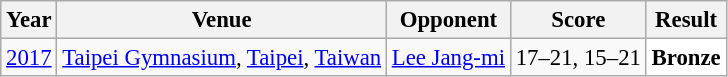<table class="sortable wikitable" style="font-size: 95%;">
<tr>
<th>Year</th>
<th>Venue</th>
<th>Opponent</th>
<th>Score</th>
<th>Result</th>
</tr>
<tr>
<td align="center"><a href='#'>2017</a></td>
<td align="left"><a href='#'>Taipei Gymnasium</a>, <a href='#'>Taipei</a>, <a href='#'>Taiwan</a></td>
<td align="left"> <a href='#'>Lee Jang-mi</a></td>
<td align="left">17–21, 15–21</td>
<td style="text-align:left; background:white"> <strong>Bronze</strong></td>
</tr>
</table>
